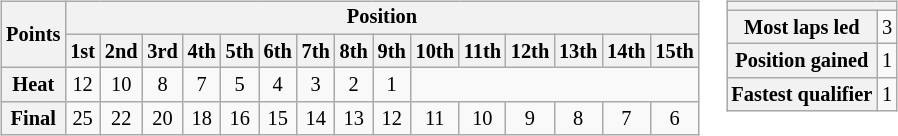<table>
<tr>
<td><br><table class="wikitable" style="font-size:85%; text-align:center">
<tr>
<th rowspan=2>Points</th>
<th colspan=28>Position</th>
</tr>
<tr>
<th>1st</th>
<th>2nd</th>
<th>3rd</th>
<th>4th</th>
<th>5th</th>
<th>6th</th>
<th>7th</th>
<th>8th</th>
<th>9th</th>
<th>10th</th>
<th>11th</th>
<th>12th</th>
<th>13th</th>
<th>14th</th>
<th>15th</th>
</tr>
<tr>
<th>Heat</th>
<td>12</td>
<td>10</td>
<td>8</td>
<td>7</td>
<td>5</td>
<td>4</td>
<td>3</td>
<td>2</td>
<td>1</td>
<td colspan=7></td>
</tr>
<tr>
<th>Final</th>
<td>25</td>
<td>22</td>
<td>20</td>
<td>18</td>
<td>16</td>
<td>15</td>
<td>14</td>
<td>13</td>
<td>12</td>
<td>11</td>
<td>10</td>
<td>9</td>
<td>8</td>
<td>7</td>
<td>6</td>
</tr>
</table>
</td>
<td style="vertical-align:top;"><br><table style="margin-right:0; font-size:85%; text-align:center;" class="wikitable">
<tr>
<th colspan=2></th>
</tr>
<tr>
<th>Most laps led</th>
<td>3</td>
</tr>
<tr>
<th>Position gained</th>
<td>1</td>
</tr>
<tr>
<th>Fastest qualifier</th>
<td>1</td>
</tr>
</table>
</td>
</tr>
</table>
